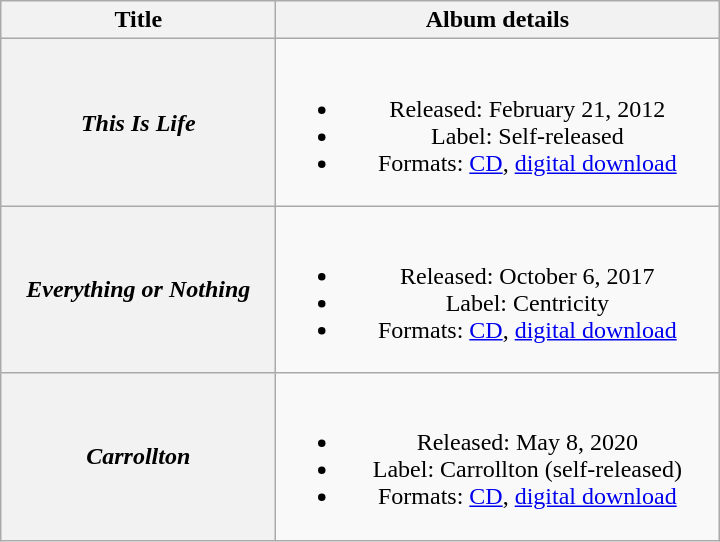<table class="wikitable plainrowheaders" style="text-align:center;">
<tr>
<th scope="col" style="width:11em;">Title</th>
<th scope="col" style="width:18em;">Album details</th>
</tr>
<tr>
<th scope="row"><em>This Is Life</em><br></th>
<td><br><ul><li>Released: February 21, 2012</li><li>Label: Self-released</li><li>Formats: <a href='#'>CD</a>, <a href='#'>digital download</a></li></ul></td>
</tr>
<tr>
<th scope="row"><em>Everything or Nothing</em></th>
<td><br><ul><li>Released: October 6, 2017</li><li>Label: Centricity</li><li>Formats: <a href='#'>CD</a>, <a href='#'>digital download</a></li></ul></td>
</tr>
<tr>
<th scope="row"><em>Carrollton</em></th>
<td><br><ul><li>Released: May 8, 2020</li><li>Label: Carrollton (self-released)</li><li>Formats: <a href='#'>CD</a>, <a href='#'>digital download</a></li></ul></td>
</tr>
</table>
